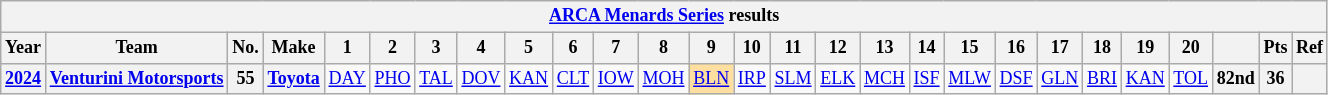<table class="wikitable" style="text-align:center; font-size:75%">
<tr>
<th colspan="27"><a href='#'>ARCA Menards Series</a> results</th>
</tr>
<tr>
<th>Year</th>
<th>Team</th>
<th>No.</th>
<th>Make</th>
<th>1</th>
<th>2</th>
<th>3</th>
<th>4</th>
<th>5</th>
<th>6</th>
<th>7</th>
<th>8</th>
<th>9</th>
<th>10</th>
<th>11</th>
<th>12</th>
<th>13</th>
<th>14</th>
<th>15</th>
<th>16</th>
<th>17</th>
<th>18</th>
<th>19</th>
<th>20</th>
<th></th>
<th>Pts</th>
<th>Ref</th>
</tr>
<tr>
<th><a href='#'>2024</a></th>
<th><a href='#'>Venturini Motorsports</a></th>
<th>55</th>
<th><a href='#'>Toyota</a></th>
<td><a href='#'>DAY</a></td>
<td><a href='#'>PHO</a></td>
<td><a href='#'>TAL</a></td>
<td><a href='#'>DOV</a></td>
<td><a href='#'>KAN</a></td>
<td><a href='#'>CLT</a></td>
<td><a href='#'>IOW</a></td>
<td><a href='#'>MOH</a></td>
<td style="background:#FFDF9F;"><a href='#'>BLN</a><br></td>
<td><a href='#'>IRP</a></td>
<td><a href='#'>SLM</a></td>
<td><a href='#'>ELK</a></td>
<td><a href='#'>MCH</a></td>
<td><a href='#'>ISF</a></td>
<td><a href='#'>MLW</a></td>
<td><a href='#'>DSF</a></td>
<td><a href='#'>GLN</a></td>
<td><a href='#'>BRI</a></td>
<td><a href='#'>KAN</a></td>
<td><a href='#'>TOL</a></td>
<th>82nd</th>
<th>36</th>
<th></th>
</tr>
</table>
